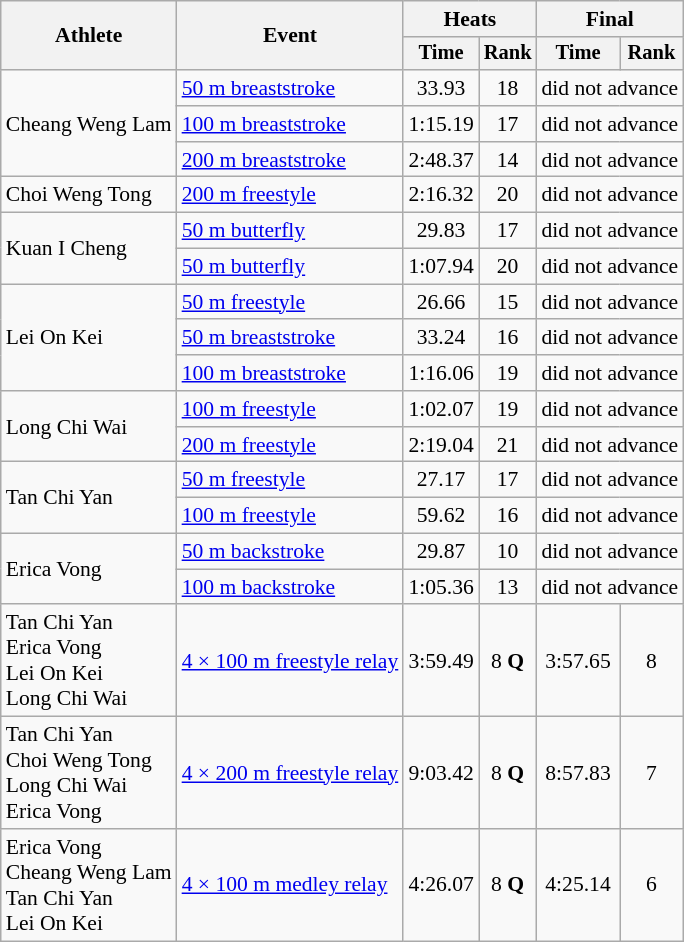<table class=wikitable style=font-size:90%;text-align:center>
<tr>
<th rowspan="2">Athlete</th>
<th rowspan="2">Event</th>
<th colspan="2">Heats</th>
<th colspan="2">Final</th>
</tr>
<tr style="font-size:95%">
<th>Time</th>
<th>Rank</th>
<th>Time</th>
<th>Rank</th>
</tr>
<tr>
<td align=left rowspan=3>Cheang Weng Lam</td>
<td align=left><a href='#'>50 m breaststroke</a></td>
<td>33.93</td>
<td>18</td>
<td colspan=2>did not advance</td>
</tr>
<tr>
<td align=left><a href='#'>100 m breaststroke</a></td>
<td>1:15.19</td>
<td>17</td>
<td colspan=2>did not advance</td>
</tr>
<tr>
<td align=left><a href='#'>200 m breaststroke</a></td>
<td>2:48.37</td>
<td>14</td>
<td colspan=2>did not advance</td>
</tr>
<tr>
<td align=left>Choi Weng Tong</td>
<td align=left><a href='#'>200 m freestyle</a></td>
<td>2:16.32</td>
<td>20</td>
<td colspan=2>did not advance</td>
</tr>
<tr>
<td align=left rowspan=2>Kuan I Cheng</td>
<td align=left><a href='#'>50 m butterfly</a></td>
<td>29.83</td>
<td>17</td>
<td colspan=2>did not advance</td>
</tr>
<tr>
<td align=left><a href='#'>50 m butterfly</a></td>
<td>1:07.94</td>
<td>20</td>
<td colspan=2>did not advance</td>
</tr>
<tr>
<td align=left rowspan=3>Lei On Kei</td>
<td align=left><a href='#'>50 m freestyle</a></td>
<td>26.66</td>
<td>15</td>
<td colspan=2>did not advance</td>
</tr>
<tr>
<td align=left><a href='#'>50 m breaststroke</a></td>
<td>33.24</td>
<td>16</td>
<td colspan=2>did not advance</td>
</tr>
<tr>
<td align=left><a href='#'>100 m breaststroke</a></td>
<td>1:16.06</td>
<td>19</td>
<td colspan=2>did not advance</td>
</tr>
<tr>
<td align=left rowspan=2>Long Chi Wai</td>
<td align=left><a href='#'>100 m freestyle</a></td>
<td>1:02.07</td>
<td>19</td>
<td colspan=2>did not advance</td>
</tr>
<tr>
<td align=left><a href='#'>200 m freestyle</a></td>
<td>2:19.04</td>
<td>21</td>
<td colspan=2>did not advance</td>
</tr>
<tr>
<td align=left rowspan=2>Tan Chi Yan</td>
<td align=left><a href='#'>50 m freestyle</a></td>
<td>27.17</td>
<td>17</td>
<td colspan=2>did not advance</td>
</tr>
<tr>
<td align=left><a href='#'>100 m freestyle</a></td>
<td>59.62</td>
<td>16</td>
<td colspan=2>did not advance</td>
</tr>
<tr>
<td align=left rowspan=2>Erica Vong</td>
<td align=left><a href='#'>50 m backstroke</a></td>
<td>29.87</td>
<td>10</td>
<td colspan=2>did not advance</td>
</tr>
<tr>
<td align=left><a href='#'>100 m backstroke</a></td>
<td>1:05.36</td>
<td>13</td>
<td colspan=2>did not advance</td>
</tr>
<tr>
<td align=left>Tan Chi Yan<br>Erica Vong<br>Lei On Kei<br>Long Chi Wai</td>
<td align=left><a href='#'>4 × 100 m freestyle relay</a></td>
<td>3:59.49</td>
<td>8 <strong>Q</strong></td>
<td>3:57.65</td>
<td>8</td>
</tr>
<tr>
<td align=left>Tan Chi Yan<br>Choi Weng Tong<br>Long Chi Wai<br>Erica Vong</td>
<td align=left><a href='#'>4 × 200 m freestyle relay</a></td>
<td>9:03.42</td>
<td>8 <strong>Q</strong></td>
<td>8:57.83</td>
<td>7</td>
</tr>
<tr>
<td align=left>Erica Vong<br>Cheang Weng Lam<br>Tan Chi Yan<br>Lei On Kei</td>
<td align=left><a href='#'>4 × 100 m medley relay</a></td>
<td>4:26.07</td>
<td>8 <strong>Q</strong></td>
<td>4:25.14</td>
<td>6</td>
</tr>
</table>
